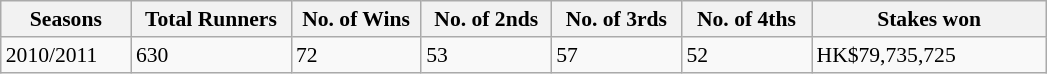<table class="wikitable sortable" style="font-size:90%;">
<tr>
<th width="80px">Seasons</th>
<th width="100px">Total Runners</th>
<th width="80px">No. of Wins</th>
<th width="80px">No. of 2nds</th>
<th width="80px">No. of 3rds</th>
<th width="80px">No. of 4ths</th>
<th width="150px">Stakes won</th>
</tr>
<tr>
<td>2010/2011</td>
<td>630</td>
<td>72</td>
<td>53</td>
<td>57</td>
<td>52</td>
<td>HK$79,735,725</td>
</tr>
</table>
